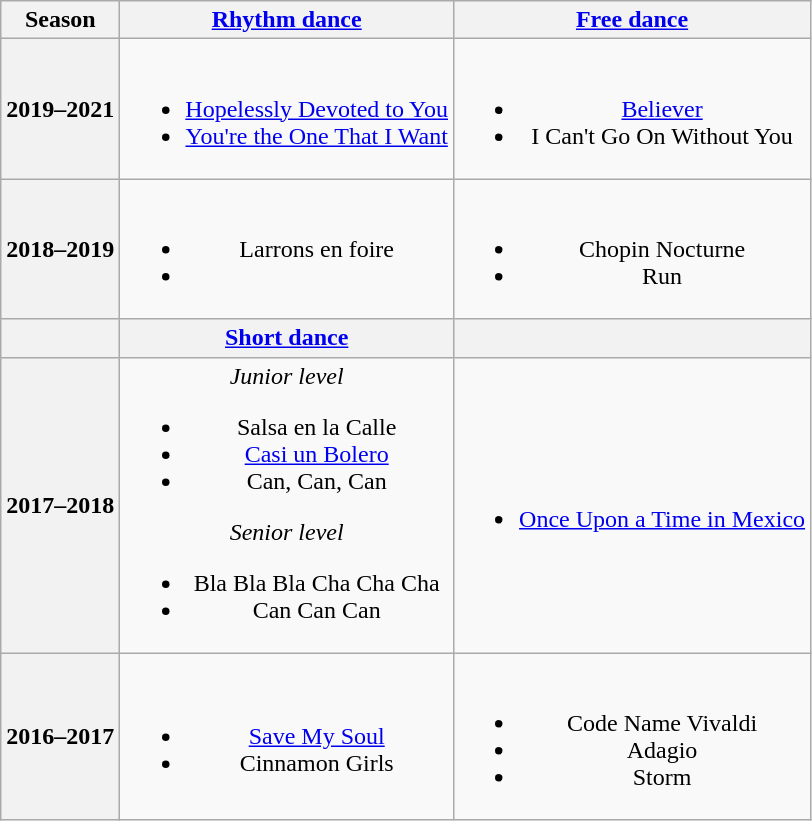<table class=wikitable style=text-align:center>
<tr>
<th>Season</th>
<th><a href='#'>Rhythm dance</a></th>
<th><a href='#'>Free dance</a></th>
</tr>
<tr>
<th>2019–2021 <br> </th>
<td><br><ul><li> <a href='#'>Hopelessly Devoted to You</a></li><li> <a href='#'>You're the One That I Want</a> <br></li></ul></td>
<td><br><ul><li><a href='#'>Believer</a> <br></li><li>I Can't Go On Without You <br></li></ul></td>
</tr>
<tr>
<th>2018–2019 <br> </th>
<td><br><ul><li> Larrons en foire <br></li><li></li></ul></td>
<td><br><ul><li>Chopin Nocturne <br></li><li>Run <br></li></ul></td>
</tr>
<tr>
<th></th>
<th><a href='#'>Short dance</a></th>
<th></th>
</tr>
<tr>
<th>2017–2018 <br> </th>
<td><em>Junior level</em><br><ul><li> Salsa en la Calle</li><li> <a href='#'>Casi un Bolero</a> <br></li><li> Can, Can, Can <br></li></ul><em>Senior level</em><ul><li> Bla Bla Bla Cha Cha Cha <br></li><li> Can Can Can <br></li></ul></td>
<td><br><ul><li><a href='#'>Once Upon a Time in Mexico</a> <br></li></ul></td>
</tr>
<tr>
<th>2016–2017 <br> </th>
<td><br><ul><li> <a href='#'>Save My Soul</a> <br></li><li> Cinnamon Girls <br></li></ul></td>
<td><br><ul><li>Code Name Vivaldi</li><li>Adagio <br></li><li>Storm <br></li></ul></td>
</tr>
</table>
